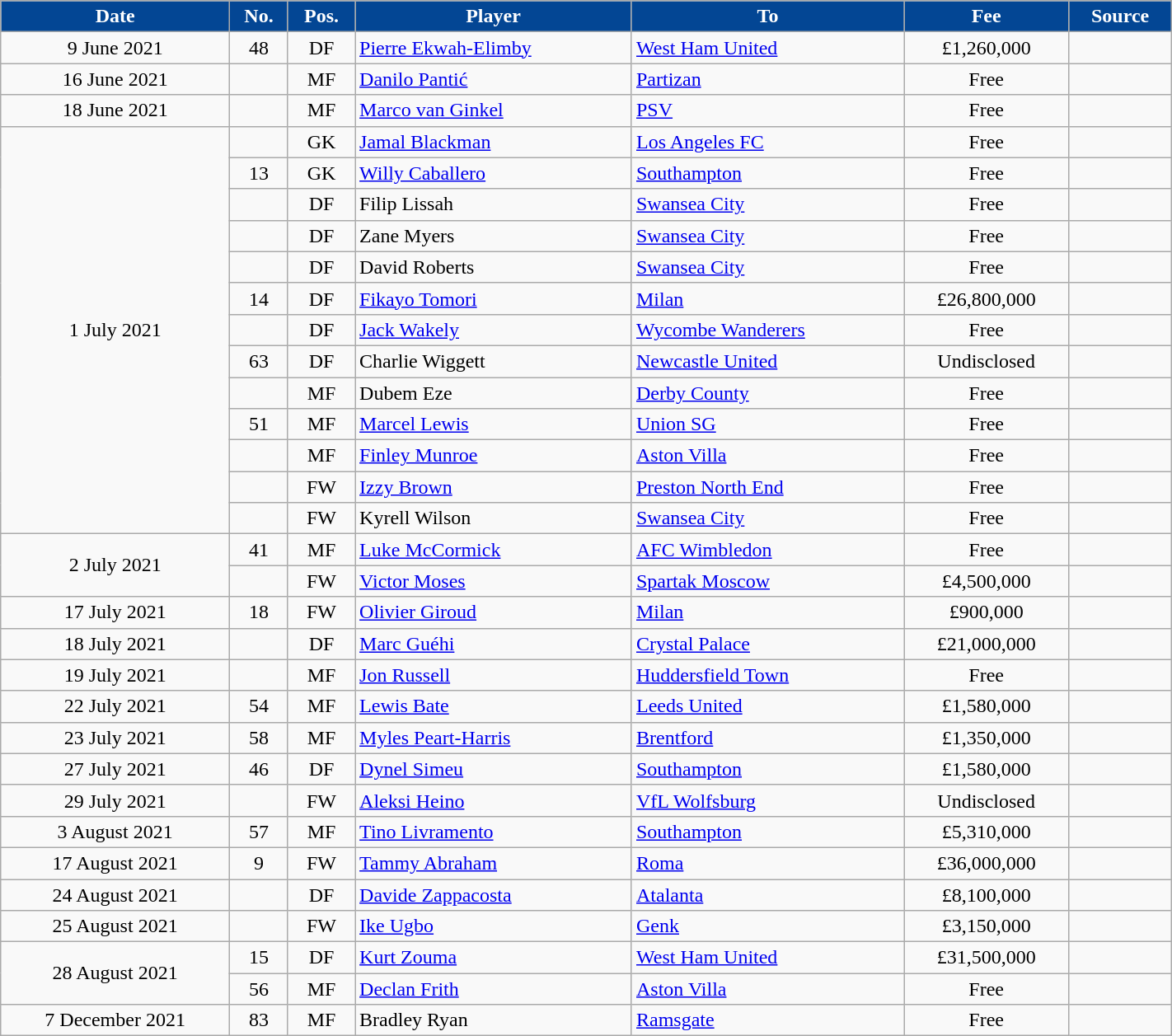<table class="wikitable sortable" style="text-align:center;width:75%;">
<tr>
<th scope="col" style="background-color:#034694;color:#FFFFFF">Date</th>
<th scope="col" style="background-color:#034694;color:#FFFFFF">No.</th>
<th scope="col" style="background-color:#034694;color:#FFFFFF">Pos.</th>
<th scope="col" style="background-color:#034694;color:#FFFFFF">Player</th>
<th scope="col" style="background-color:#034694;color:#FFFFFF">To</th>
<th scope="col" style="background-color:#034694;color:#FFFFFF" data-sort-type="currency">Fee</th>
<th scope="col" class="unsortable" style="background-color:#034694;color:#FFFFFF">Source</th>
</tr>
<tr>
<td>9 June 2021</td>
<td>48</td>
<td>DF</td>
<td align=left> <a href='#'>Pierre Ekwah-Elimby</a></td>
<td align=left> <a href='#'>West Ham United</a></td>
<td>£1,260,000</td>
<td></td>
</tr>
<tr>
<td>16 June 2021</td>
<td></td>
<td>MF</td>
<td align=left> <a href='#'>Danilo Pantić</a></td>
<td align=left> <a href='#'>Partizan</a></td>
<td>Free</td>
<td></td>
</tr>
<tr>
<td>18 June 2021</td>
<td></td>
<td>MF</td>
<td align=left> <a href='#'>Marco van Ginkel</a></td>
<td align=left> <a href='#'>PSV</a></td>
<td>Free</td>
<td></td>
</tr>
<tr>
<td rowspan=13>1 July 2021</td>
<td></td>
<td>GK</td>
<td align=left> <a href='#'>Jamal Blackman</a></td>
<td align=left> <a href='#'>Los Angeles FC</a></td>
<td>Free</td>
<td></td>
</tr>
<tr>
<td>13</td>
<td>GK</td>
<td align=left> <a href='#'>Willy Caballero</a></td>
<td align=left> <a href='#'>Southampton</a></td>
<td>Free</td>
<td></td>
</tr>
<tr>
<td></td>
<td>DF</td>
<td align=left> Filip Lissah</td>
<td align=left> <a href='#'>Swansea City</a></td>
<td>Free</td>
<td></td>
</tr>
<tr>
<td></td>
<td>DF</td>
<td align=left> Zane Myers</td>
<td align=left> <a href='#'>Swansea City</a></td>
<td>Free</td>
<td></td>
</tr>
<tr>
<td></td>
<td>DF</td>
<td align=left> David Roberts</td>
<td align=left> <a href='#'>Swansea City</a></td>
<td>Free</td>
<td></td>
</tr>
<tr>
<td>14</td>
<td>DF</td>
<td align=left> <a href='#'>Fikayo Tomori</a></td>
<td align=left> <a href='#'>Milan</a></td>
<td>£26,800,000</td>
<td></td>
</tr>
<tr>
<td></td>
<td>DF</td>
<td align=left> <a href='#'>Jack Wakely</a></td>
<td align=left> <a href='#'>Wycombe Wanderers</a></td>
<td>Free</td>
<td></td>
</tr>
<tr>
<td>63</td>
<td>DF</td>
<td align=left> Charlie Wiggett</td>
<td align=left> <a href='#'>Newcastle United</a></td>
<td>Undisclosed</td>
<td></td>
</tr>
<tr>
<td></td>
<td>MF</td>
<td align=left> Dubem Eze</td>
<td align=left> <a href='#'>Derby County</a></td>
<td>Free</td>
<td></td>
</tr>
<tr>
<td>51</td>
<td>MF</td>
<td align=left> <a href='#'>Marcel Lewis</a></td>
<td align=left> <a href='#'>Union SG</a></td>
<td>Free</td>
<td></td>
</tr>
<tr>
<td></td>
<td>MF</td>
<td align=left> <a href='#'>Finley Munroe</a></td>
<td align=left> <a href='#'>Aston Villa</a></td>
<td>Free</td>
<td></td>
</tr>
<tr>
<td></td>
<td>FW</td>
<td align=left> <a href='#'>Izzy Brown</a></td>
<td align=left> <a href='#'>Preston North End</a></td>
<td>Free</td>
<td></td>
</tr>
<tr>
<td></td>
<td>FW</td>
<td align=left> Kyrell Wilson</td>
<td align=left> <a href='#'>Swansea City</a></td>
<td>Free</td>
<td></td>
</tr>
<tr>
<td rowspan=2>2 July 2021</td>
<td>41</td>
<td>MF</td>
<td align=left> <a href='#'>Luke McCormick</a></td>
<td align=left> <a href='#'>AFC Wimbledon</a></td>
<td>Free</td>
<td></td>
</tr>
<tr>
<td></td>
<td>FW</td>
<td align=left> <a href='#'>Victor Moses</a></td>
<td align=left> <a href='#'>Spartak Moscow</a></td>
<td>£4,500,000</td>
<td></td>
</tr>
<tr>
<td>17 July 2021</td>
<td>18</td>
<td>FW</td>
<td align=left> <a href='#'>Olivier Giroud</a></td>
<td align=left> <a href='#'>Milan</a></td>
<td>£900,000</td>
<td></td>
</tr>
<tr>
<td>18 July 2021</td>
<td></td>
<td>DF</td>
<td align=left> <a href='#'>Marc Guéhi</a></td>
<td align=left> <a href='#'>Crystal Palace</a></td>
<td>£21,000,000</td>
<td></td>
</tr>
<tr>
<td>19 July 2021</td>
<td></td>
<td>MF</td>
<td align=left> <a href='#'>Jon Russell</a></td>
<td align=left> <a href='#'>Huddersfield Town</a></td>
<td>Free</td>
<td></td>
</tr>
<tr>
<td>22 July 2021</td>
<td>54</td>
<td>MF</td>
<td align=left> <a href='#'>Lewis Bate</a></td>
<td align=left> <a href='#'>Leeds United</a></td>
<td>£1,580,000</td>
<td></td>
</tr>
<tr>
<td>23 July 2021</td>
<td>58</td>
<td>MF</td>
<td align=left> <a href='#'>Myles Peart-Harris</a></td>
<td align=left> <a href='#'>Brentford</a></td>
<td>£1,350,000</td>
<td></td>
</tr>
<tr>
<td>27 July 2021</td>
<td>46</td>
<td>DF</td>
<td align=left> <a href='#'>Dynel Simeu</a></td>
<td align=left> <a href='#'>Southampton</a></td>
<td>£1,580,000</td>
<td></td>
</tr>
<tr>
<td>29 July 2021</td>
<td></td>
<td>FW</td>
<td align=left> <a href='#'>Aleksi Heino</a></td>
<td align=left> <a href='#'>VfL Wolfsburg</a></td>
<td>Undisclosed</td>
<td></td>
</tr>
<tr>
<td>3 August 2021</td>
<td>57</td>
<td>MF</td>
<td align=left> <a href='#'>Tino Livramento</a></td>
<td align=left> <a href='#'>Southampton</a></td>
<td>£5,310,000</td>
<td></td>
</tr>
<tr>
<td>17 August 2021</td>
<td>9</td>
<td>FW</td>
<td align=left> <a href='#'>Tammy Abraham</a></td>
<td align=left> <a href='#'>Roma</a></td>
<td>£36,000,000</td>
<td></td>
</tr>
<tr>
<td>24 August 2021</td>
<td></td>
<td>DF</td>
<td align=left> <a href='#'>Davide Zappacosta</a></td>
<td align=left> <a href='#'>Atalanta</a></td>
<td>£8,100,000</td>
<td></td>
</tr>
<tr>
<td>25 August 2021</td>
<td></td>
<td>FW</td>
<td align=left> <a href='#'>Ike Ugbo</a></td>
<td align=left> <a href='#'>Genk</a></td>
<td>£3,150,000</td>
<td></td>
</tr>
<tr>
<td rowspan=2>28 August 2021</td>
<td>15</td>
<td>DF</td>
<td align=left> <a href='#'>Kurt Zouma</a></td>
<td align=left> <a href='#'>West Ham United</a></td>
<td>£31,500,000</td>
<td></td>
</tr>
<tr>
<td>56</td>
<td>MF</td>
<td align=left> <a href='#'>Declan Frith</a></td>
<td align=left> <a href='#'>Aston Villa</a></td>
<td>Free</td>
<td></td>
</tr>
<tr>
<td>7 December 2021</td>
<td>83</td>
<td>MF</td>
<td align=left> Bradley Ryan</td>
<td align=left> <a href='#'>Ramsgate</a></td>
<td>Free</td>
<td></td>
</tr>
</table>
